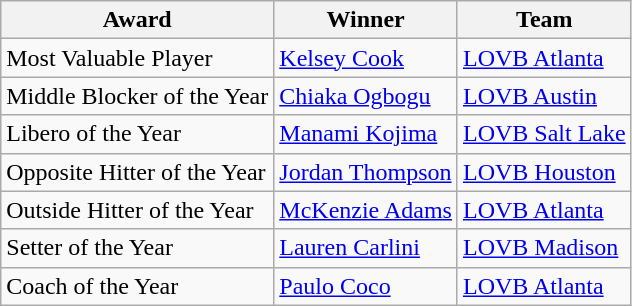<table class="wikitable">
<tr>
<th>Award</th>
<th>Winner</th>
<th>Team</th>
</tr>
<tr>
<td>Most Valuable Player</td>
<td> <a href='#'> Kelsey Cook</a></td>
<td> <a href='#'>LOVB Atlanta</a></td>
</tr>
<tr>
<td>Middle Blocker of the Year</td>
<td> <a href='#'>Chiaka Ogbogu</a></td>
<td> <a href='#'>LOVB Austin</a></td>
</tr>
<tr>
<td>Libero of the Year</td>
<td> <a href='#'>Manami Kojima</a></td>
<td> <a href='#'>LOVB Salt Lake</a></td>
</tr>
<tr>
<td>Opposite Hitter of the Year</td>
<td> <a href='#'>Jordan Thompson</a></td>
<td> <a href='#'>LOVB Houston</a></td>
</tr>
<tr>
<td>Outside Hitter of the Year</td>
<td> <a href='#'>McKenzie Adams</a></td>
<td> <a href='#'>LOVB Atlanta</a></td>
</tr>
<tr>
<td>Setter of the Year</td>
<td> <a href='#'>Lauren Carlini</a></td>
<td> <a href='#'>LOVB Madison</a></td>
</tr>
<tr>
<td>Coach of the Year</td>
<td> <a href='#'>Paulo Coco</a></td>
<td> <a href='#'>LOVB Atlanta</a></td>
</tr>
</table>
